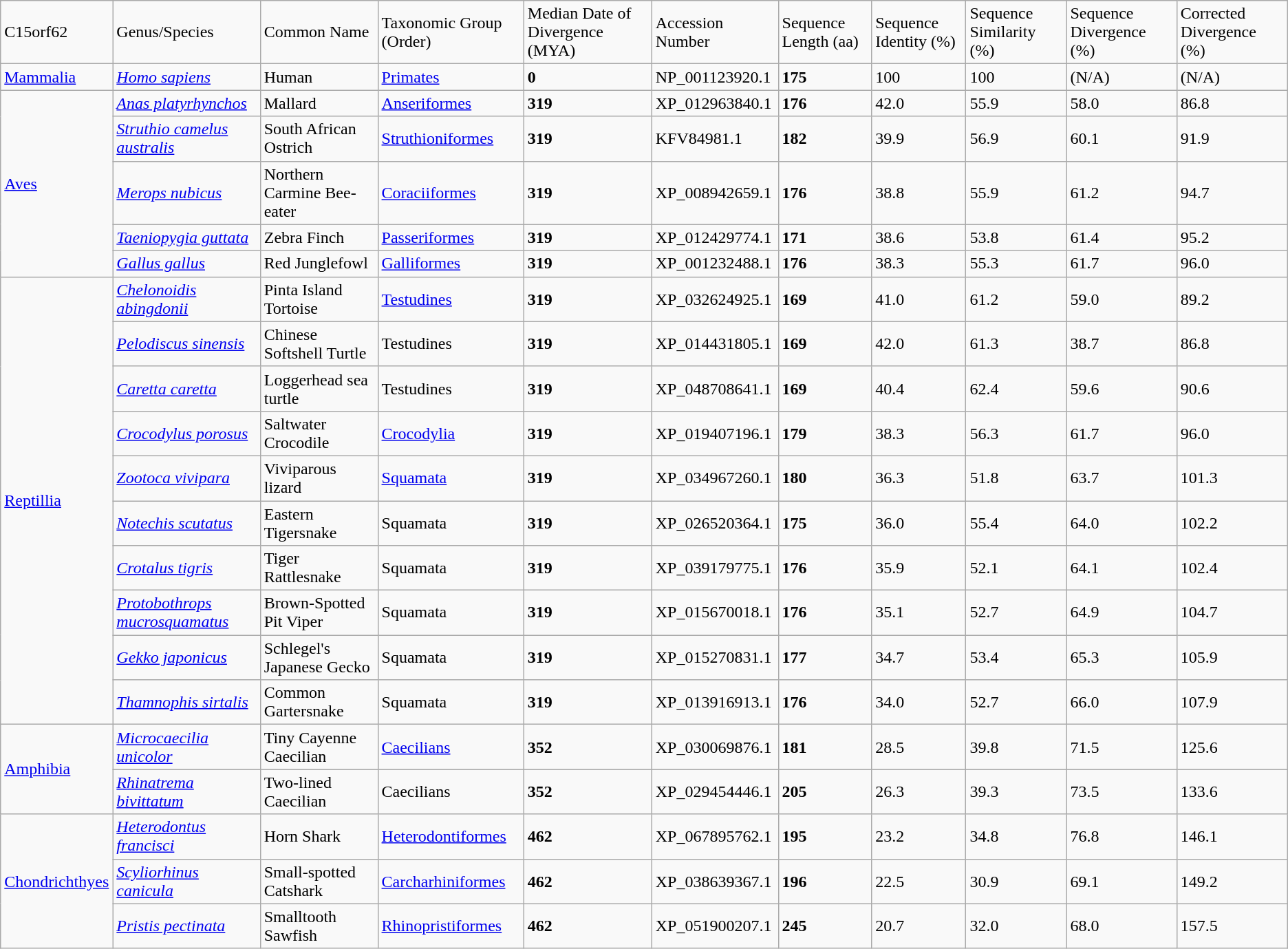<table class="wikitable sortable mw-collapsible">
<tr>
<td>C15orf62</td>
<td>Genus/Species</td>
<td>Common Name</td>
<td>Taxonomic Group (Order)</td>
<td>Median Date of Divergence (MYA)</td>
<td>Accession Number</td>
<td>Sequence Length (aa)</td>
<td>Sequence Identity (%)</td>
<td>Sequence Similarity (%)</td>
<td>Sequence Divergence (%)</td>
<td>Corrected Divergence (%)</td>
</tr>
<tr>
<td><a href='#'>Mammalia</a></td>
<td><em><a href='#'>Homo sapiens</a></em></td>
<td>Human</td>
<td><a href='#'>Primates</a></td>
<td><strong>0</strong></td>
<td>NP_001123920.1</td>
<td><strong>175</strong></td>
<td>100</td>
<td>100</td>
<td>(N/A)</td>
<td>(N/A)</td>
</tr>
<tr>
<td rowspan="5"><a href='#'>Aves</a></td>
<td><em><a href='#'>Anas platyrhynchos</a></em></td>
<td>Mallard</td>
<td><a href='#'>Anseriformes</a></td>
<td><strong>319</strong></td>
<td>XP_012963840.1</td>
<td><strong>176</strong></td>
<td>42.0</td>
<td>55.9</td>
<td>58.0</td>
<td>86.8</td>
</tr>
<tr>
<td><em><a href='#'>Struthio camelus australis</a></em></td>
<td>South African Ostrich</td>
<td><a href='#'>Struthioniformes</a></td>
<td><strong>319</strong></td>
<td>KFV84981.1</td>
<td><strong>182</strong></td>
<td>39.9</td>
<td>56.9</td>
<td>60.1</td>
<td>91.9</td>
</tr>
<tr>
<td><em><a href='#'>Merops nubicus</a></em></td>
<td>Northern Carmine Bee-eater</td>
<td><a href='#'>Coraciiformes</a></td>
<td><strong>319</strong></td>
<td>XP_008942659.1</td>
<td><strong>176</strong></td>
<td>38.8</td>
<td>55.9</td>
<td>61.2</td>
<td>94.7</td>
</tr>
<tr>
<td><em><a href='#'>Taeniopygia guttata</a></em></td>
<td>Zebra Finch</td>
<td><a href='#'>Passeriformes</a></td>
<td><strong>319</strong></td>
<td>XP_012429774.1</td>
<td><strong>171</strong></td>
<td>38.6</td>
<td>53.8</td>
<td>61.4</td>
<td>95.2</td>
</tr>
<tr>
<td><em><a href='#'>Gallus gallus</a></em></td>
<td>Red Junglefowl</td>
<td><a href='#'>Galliformes</a></td>
<td><strong>319</strong></td>
<td>XP_001232488.1</td>
<td><strong>176</strong></td>
<td>38.3</td>
<td>55.3</td>
<td>61.7</td>
<td>96.0</td>
</tr>
<tr>
<td rowspan="10"><a href='#'>Reptillia</a></td>
<td><em><a href='#'>Chelonoidis abingdonii</a></em></td>
<td>Pinta Island Tortoise</td>
<td><a href='#'>Testudines</a></td>
<td><strong>319</strong></td>
<td>XP_032624925.1</td>
<td><strong>169</strong></td>
<td>41.0</td>
<td>61.2</td>
<td>59.0</td>
<td>89.2</td>
</tr>
<tr>
<td><em><a href='#'>Pelodiscus sinensis</a></em></td>
<td>Chinese Softshell Turtle</td>
<td>Testudines</td>
<td><strong>319</strong></td>
<td>XP_014431805.1</td>
<td><strong>169</strong></td>
<td>42.0</td>
<td>61.3</td>
<td>38.7</td>
<td>86.8</td>
</tr>
<tr>
<td><em><a href='#'>Caretta caretta</a></em></td>
<td>Loggerhead sea turtle</td>
<td>Testudines</td>
<td><strong>319</strong></td>
<td>XP_048708641.1</td>
<td><strong>169</strong></td>
<td>40.4</td>
<td>62.4</td>
<td>59.6</td>
<td>90.6</td>
</tr>
<tr>
<td><em><a href='#'>Crocodylus porosus</a></em></td>
<td>Saltwater Crocodile</td>
<td><a href='#'>Crocodylia</a></td>
<td><strong>319</strong></td>
<td>XP_019407196.1</td>
<td><strong>179</strong></td>
<td>38.3</td>
<td>56.3</td>
<td>61.7</td>
<td>96.0</td>
</tr>
<tr>
<td><em><a href='#'>Zootoca vivipara</a></em></td>
<td>Viviparous lizard</td>
<td><a href='#'>Squamata</a></td>
<td><strong>319</strong></td>
<td>XP_034967260.1</td>
<td><strong>180</strong></td>
<td>36.3</td>
<td>51.8</td>
<td>63.7</td>
<td>101.3</td>
</tr>
<tr>
<td><em><a href='#'>Notechis scutatus</a></em></td>
<td>Eastern Tigersnake</td>
<td>Squamata</td>
<td><strong>319</strong></td>
<td>XP_026520364.1</td>
<td><strong>175</strong></td>
<td>36.0</td>
<td>55.4</td>
<td>64.0</td>
<td>102.2</td>
</tr>
<tr>
<td><em><a href='#'>Crotalus tigris</a></em></td>
<td>Tiger Rattlesnake</td>
<td>Squamata</td>
<td><strong>319</strong></td>
<td>XP_039179775.1</td>
<td><strong>176</strong></td>
<td>35.9</td>
<td>52.1</td>
<td>64.1</td>
<td>102.4</td>
</tr>
<tr>
<td><em><a href='#'>Protobothrops mucrosquamatus</a></em></td>
<td>Brown-Spotted Pit Viper</td>
<td>Squamata</td>
<td><strong>319</strong></td>
<td>XP_015670018.1</td>
<td><strong>176</strong></td>
<td>35.1</td>
<td>52.7</td>
<td>64.9</td>
<td>104.7</td>
</tr>
<tr>
<td><em><a href='#'>Gekko japonicus</a></em></td>
<td>Schlegel's Japanese Gecko</td>
<td>Squamata</td>
<td><strong>319</strong></td>
<td>XP_015270831.1</td>
<td><strong>177</strong></td>
<td>34.7</td>
<td>53.4</td>
<td>65.3</td>
<td>105.9</td>
</tr>
<tr>
<td><em><a href='#'>Thamnophis sirtalis</a></em></td>
<td>Common Gartersnake</td>
<td>Squamata</td>
<td><strong>319</strong></td>
<td>XP_013916913.1</td>
<td><strong>176</strong></td>
<td>34.0</td>
<td>52.7</td>
<td>66.0</td>
<td>107.9</td>
</tr>
<tr>
<td rowspan="2"><a href='#'>Amphibia</a></td>
<td><em><a href='#'>Microcaecilia unicolor</a></em></td>
<td>Tiny Cayenne Caecilian</td>
<td><a href='#'>Caecilians</a></td>
<td><strong>352</strong></td>
<td>XP_030069876.1</td>
<td><strong>181</strong></td>
<td>28.5</td>
<td>39.8</td>
<td>71.5</td>
<td>125.6</td>
</tr>
<tr>
<td><em><a href='#'>Rhinatrema bivittatum</a></em></td>
<td>Two-lined Caecilian</td>
<td>Caecilians</td>
<td><strong>352</strong></td>
<td>XP_029454446.1</td>
<td><strong>205</strong></td>
<td>26.3</td>
<td>39.3</td>
<td>73.5</td>
<td>133.6</td>
</tr>
<tr>
<td rowspan="3"><a href='#'>Chondrichthyes</a></td>
<td><em><a href='#'>Heterodontus francisci</a></em></td>
<td>Horn Shark</td>
<td><a href='#'>Heterodontiformes</a></td>
<td><strong>462</strong></td>
<td>XP_067895762.1</td>
<td><strong>195</strong></td>
<td>23.2</td>
<td>34.8</td>
<td>76.8</td>
<td>146.1</td>
</tr>
<tr>
<td><em><a href='#'>Scyliorhinus canicula</a></em></td>
<td>Small-spotted Catshark</td>
<td><a href='#'>Carcharhiniformes</a></td>
<td><strong>462</strong></td>
<td>XP_038639367.1</td>
<td><strong>196</strong></td>
<td>22.5</td>
<td>30.9</td>
<td>69.1</td>
<td>149.2</td>
</tr>
<tr>
<td><em><a href='#'>Pristis pectinata</a></em></td>
<td>Smalltooth Sawfish</td>
<td><a href='#'>Rhinopristiformes</a></td>
<td><strong>462</strong></td>
<td>XP_051900207.1</td>
<td><strong>245</strong></td>
<td>20.7</td>
<td>32.0</td>
<td>68.0</td>
<td>157.5</td>
</tr>
</table>
